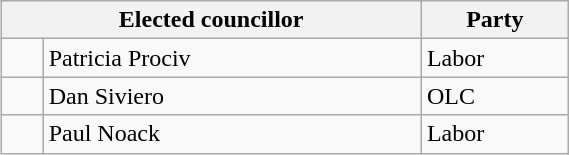<table class="wikitable" style="float:right;clear:right;width:30%">
<tr>
<th colspan="2">Elected councillor</th>
<th>Party</th>
</tr>
<tr>
<td> </td>
<td>Patricia Prociv</td>
<td>Labor</td>
</tr>
<tr>
<td> </td>
<td>Dan Siviero</td>
<td>OLC</td>
</tr>
<tr>
<td> </td>
<td>Paul Noack</td>
<td>Labor</td>
</tr>
</table>
